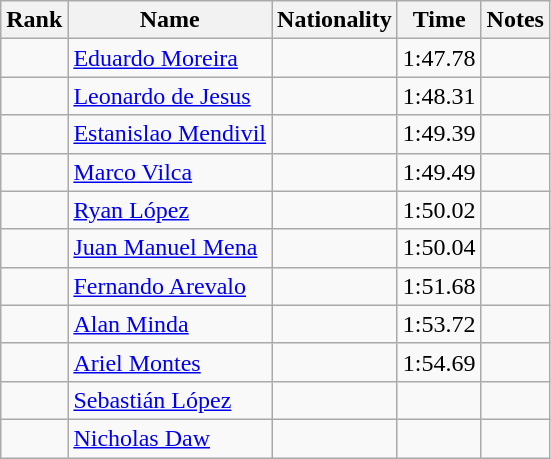<table class="wikitable sortable" style="text-align:center">
<tr>
<th>Rank</th>
<th>Name</th>
<th>Nationality</th>
<th>Time</th>
<th>Notes</th>
</tr>
<tr>
<td></td>
<td align=left><a href='#'>Eduardo Moreira</a></td>
<td align=left></td>
<td>1:47.78</td>
<td></td>
</tr>
<tr>
<td></td>
<td align=left><a href='#'>Leonardo de Jesus</a></td>
<td align=left></td>
<td>1:48.31</td>
<td></td>
</tr>
<tr>
<td></td>
<td align=left><a href='#'>Estanislao Mendivil</a></td>
<td align=left></td>
<td>1:49.39</td>
<td></td>
</tr>
<tr>
<td></td>
<td align=left><a href='#'>Marco Vilca</a></td>
<td align=left></td>
<td>1:49.49</td>
<td></td>
</tr>
<tr>
<td></td>
<td align=left><a href='#'>Ryan López</a></td>
<td align=left></td>
<td>1:50.02</td>
<td></td>
</tr>
<tr>
<td></td>
<td align=left><a href='#'>Juan Manuel Mena</a></td>
<td align=left></td>
<td>1:50.04</td>
<td></td>
</tr>
<tr>
<td></td>
<td align=left><a href='#'>Fernando Arevalo</a></td>
<td align=left></td>
<td>1:51.68</td>
<td></td>
</tr>
<tr>
<td></td>
<td align=left><a href='#'>Alan Minda</a></td>
<td align=left></td>
<td>1:53.72</td>
<td></td>
</tr>
<tr>
<td></td>
<td align=left><a href='#'>Ariel Montes</a></td>
<td align=left></td>
<td>1:54.69</td>
<td></td>
</tr>
<tr>
<td></td>
<td align=left><a href='#'>Sebastián López</a></td>
<td align=left></td>
<td></td>
<td></td>
</tr>
<tr>
<td></td>
<td align=left><a href='#'>Nicholas Daw</a></td>
<td align=left></td>
<td></td>
<td></td>
</tr>
</table>
